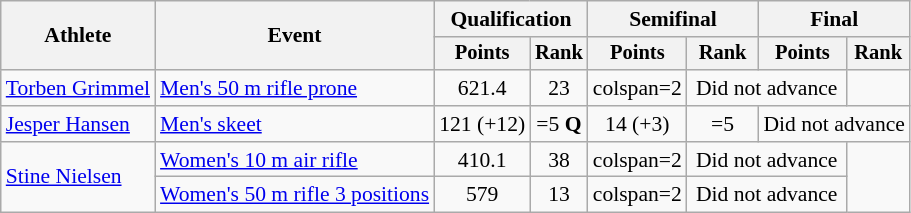<table class="wikitable" style="font-size:90%">
<tr>
<th rowspan="2">Athlete</th>
<th rowspan="2">Event</th>
<th colspan=2>Qualification</th>
<th colspan=2>Semifinal</th>
<th colspan=2>Final</th>
</tr>
<tr style="font-size:95%">
<th>Points</th>
<th>Rank</th>
<th>Points</th>
<th>Rank</th>
<th>Points</th>
<th>Rank</th>
</tr>
<tr align=center>
<td align=left><a href='#'>Torben Grimmel</a></td>
<td align=left><a href='#'>Men's 50 m rifle prone</a></td>
<td>621.4</td>
<td>23</td>
<td>colspan=2 </td>
<td colspan=2>Did not advance</td>
</tr>
<tr align=center>
<td align=left><a href='#'>Jesper Hansen</a></td>
<td align=left><a href='#'>Men's skeet</a></td>
<td>121 (+12)</td>
<td>=5 <strong>Q</strong></td>
<td>14 (+3)</td>
<td>=5</td>
<td colspan=2>Did not advance</td>
</tr>
<tr align=center>
<td align=left rowspan=2><a href='#'>Stine Nielsen</a></td>
<td align=left><a href='#'>Women's 10 m air rifle</a></td>
<td>410.1</td>
<td>38</td>
<td>colspan=2 </td>
<td colspan=2>Did not advance</td>
</tr>
<tr align=center>
<td align=left><a href='#'>Women's 50 m rifle 3 positions</a></td>
<td>579</td>
<td>13</td>
<td>colspan=2 </td>
<td colspan=2>Did not advance</td>
</tr>
</table>
